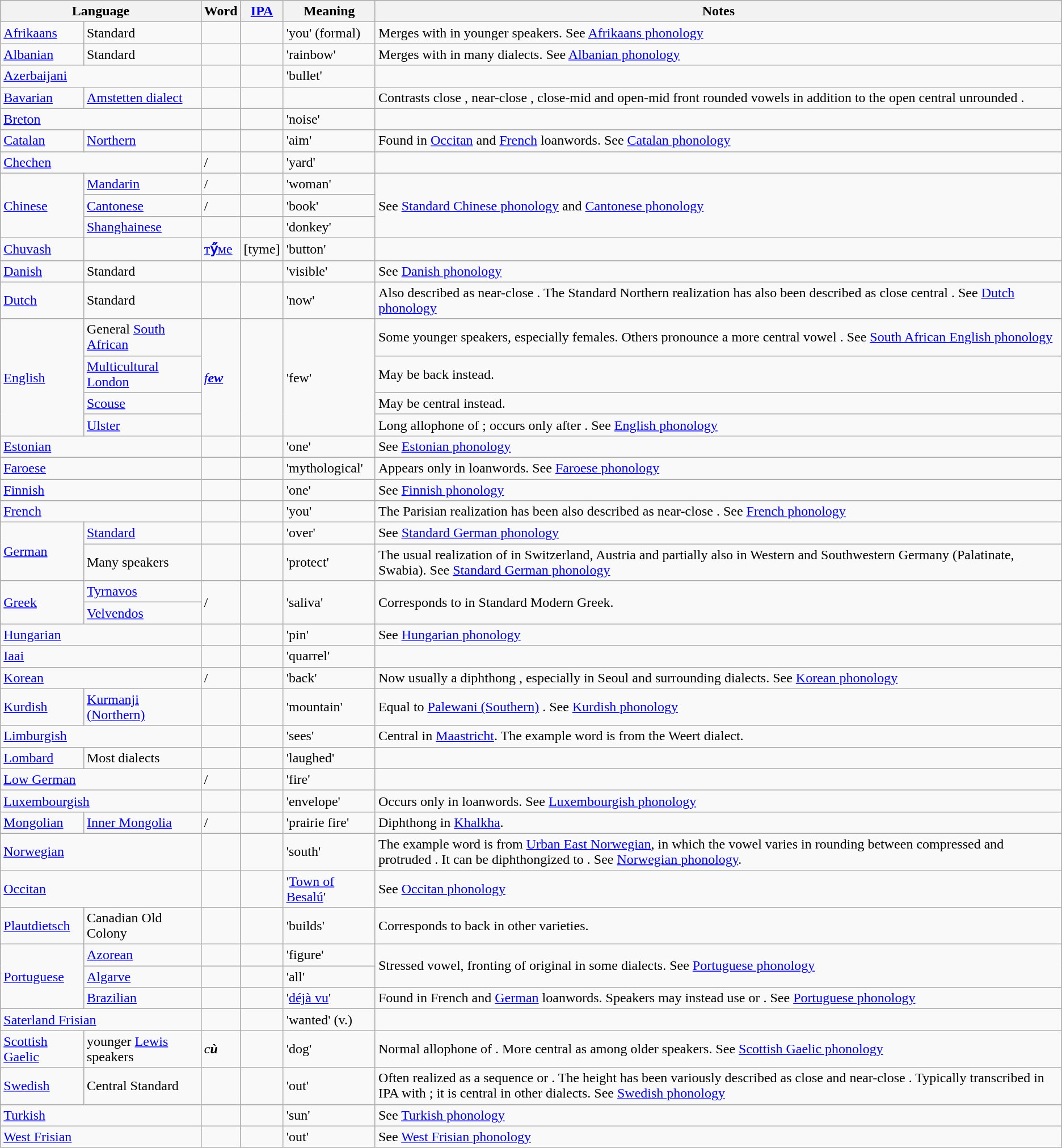<table class="wikitable" style="clear: both;">
<tr>
<th colspan="2">Language</th>
<th>Word</th>
<th><a href='#'>IPA</a></th>
<th>Meaning</th>
<th>Notes</th>
</tr>
<tr>
<td><a href='#'>Afrikaans</a></td>
<td>Standard</td>
<td></td>
<td></td>
<td>'you' (formal)</td>
<td>Merges with  in younger speakers. See <a href='#'>Afrikaans phonology</a></td>
</tr>
<tr>
<td><a href='#'>Albanian</a></td>
<td>Standard</td>
<td></td>
<td></td>
<td>'rainbow'</td>
<td>Merges with  in many dialects. See <a href='#'>Albanian phonology</a></td>
</tr>
<tr>
<td colspan="2"><a href='#'>Azerbaijani</a></td>
<td></td>
<td></td>
<td>'bullet'</td>
<td></td>
</tr>
<tr>
<td><a href='#'>Bavarian</a></td>
<td><a href='#'>Amstetten dialect</a></td>
<td></td>
<td></td>
<td></td>
<td>Contrasts close , near-close , close-mid  and open-mid  front rounded vowels in addition to the open central unrounded .</td>
</tr>
<tr>
<td colspan="2"><a href='#'>Breton</a></td>
<td></td>
<td></td>
<td>'noise'</td>
<td></td>
</tr>
<tr>
<td><a href='#'>Catalan</a></td>
<td><a href='#'>Northern</a></td>
<td></td>
<td></td>
<td>'aim'</td>
<td>Found in <a href='#'>Occitan</a> and <a href='#'>French</a> loanwords. See <a href='#'>Catalan phonology</a></td>
</tr>
<tr>
<td colspan="2"><a href='#'>Chechen</a></td>
<td> / </td>
<td></td>
<td>'yard'</td>
<td></td>
</tr>
<tr>
<td rowspan="3"><a href='#'>Chinese</a></td>
<td><a href='#'>Mandarin</a></td>
<td> / </td>
<td></td>
<td>'woman'</td>
<td rowspan="3">See <a href='#'>Standard Chinese phonology</a> and <a href='#'>Cantonese phonology</a></td>
</tr>
<tr>
<td><a href='#'>Cantonese</a></td>
<td> / </td>
<td></td>
<td>'book'</td>
</tr>
<tr>
<td><a href='#'>Shanghainese</a></td>
<td></td>
<td></td>
<td>'donkey'</td>
</tr>
<tr>
<td><a href='#'>Chuvash</a></td>
<td></td>
<td><a href='#'>т<strong>ӳ</strong>ме</a></td>
<td>[tyme]</td>
<td>'button'</td>
<td></td>
</tr>
<tr>
<td><a href='#'>Danish</a></td>
<td>Standard</td>
<td></td>
<td></td>
<td>'visible'</td>
<td>See <a href='#'>Danish phonology</a></td>
</tr>
<tr>
<td><a href='#'>Dutch</a></td>
<td>Standard</td>
<td></td>
<td></td>
<td>'now'</td>
<td>Also described as near-close . The Standard Northern realization has also been described as close central . See <a href='#'>Dutch phonology</a></td>
</tr>
<tr>
<td rowspan="4"><a href='#'>English</a></td>
<td>General <a href='#'>South African</a></td>
<td rowspan="4"><em><a href='#'>f<strong>ew</strong></a></em></td>
<td rowspan="4"></td>
<td rowspan="4">'few'</td>
<td>Some younger speakers, especially females. Others pronounce a more central vowel . See <a href='#'>South African English phonology</a></td>
</tr>
<tr>
<td><a href='#'>Multicultural London</a></td>
<td>May be back  instead.</td>
</tr>
<tr>
<td><a href='#'>Scouse</a></td>
<td>May be central  instead.</td>
</tr>
<tr>
<td><a href='#'>Ulster</a></td>
<td>Long allophone of ; occurs only after . See <a href='#'>English phonology</a></td>
</tr>
<tr>
<td colspan="2"><a href='#'>Estonian</a></td>
<td></td>
<td></td>
<td>'one'</td>
<td>See <a href='#'>Estonian phonology</a></td>
</tr>
<tr>
<td colspan="2"><a href='#'>Faroese</a></td>
<td></td>
<td></td>
<td>'mythological'</td>
<td>Appears only in loanwords. See <a href='#'>Faroese phonology</a></td>
</tr>
<tr>
<td colspan="2"><a href='#'>Finnish</a></td>
<td></td>
<td></td>
<td>'one'</td>
<td>See <a href='#'>Finnish phonology</a></td>
</tr>
<tr>
<td colspan="2"><a href='#'>French</a></td>
<td></td>
<td></td>
<td>'you'</td>
<td>The Parisian realization has been also described as near-close . See <a href='#'>French phonology</a></td>
</tr>
<tr>
<td rowspan="2"><a href='#'>German</a></td>
<td><a href='#'>Standard</a></td>
<td></td>
<td></td>
<td>'over'</td>
<td>See <a href='#'>Standard German phonology</a></td>
</tr>
<tr>
<td>Many speakers</td>
<td></td>
<td></td>
<td>'protect'</td>
<td>The usual realization of  in Switzerland, Austria and partially also in Western and Southwestern Germany (Palatinate, Swabia). See <a href='#'>Standard German phonology</a></td>
</tr>
<tr>
<td rowspan="2"><a href='#'>Greek</a></td>
<td><a href='#'>Tyrnavos</a></td>
<td rowspan="2"> / </td>
<td rowspan="2"></td>
<td rowspan="2">'saliva'</td>
<td rowspan="2">Corresponds to  in Standard Modern Greek.</td>
</tr>
<tr>
<td><a href='#'>Velvendos</a></td>
</tr>
<tr>
<td colspan="2"><a href='#'>Hungarian</a></td>
<td></td>
<td></td>
<td>'pin'</td>
<td>See <a href='#'>Hungarian phonology</a></td>
</tr>
<tr>
<td colspan="2"><a href='#'>Iaai</a></td>
<td></td>
<td></td>
<td>'quarrel'</td>
<td></td>
</tr>
<tr>
<td colspan="2"><a href='#'>Korean</a></td>
<td> / </td>
<td></td>
<td>'back'</td>
<td>Now usually a diphthong , especially in Seoul and surrounding dialects. See <a href='#'>Korean phonology</a></td>
</tr>
<tr>
<td><a href='#'>Kurdish</a></td>
<td><a href='#'>Kurmanji (Northern)</a></td>
<td></td>
<td></td>
<td>'mountain'</td>
<td>Equal to <a href='#'>Palewani (Southern)</a> . See <a href='#'>Kurdish phonology</a></td>
</tr>
<tr>
<td colspan="2"><a href='#'>Limburgish</a></td>
<td></td>
<td></td>
<td>'sees'</td>
<td>Central  in <a href='#'>Maastricht</a>. The example word is from the Weert dialect.</td>
</tr>
<tr>
<td><a href='#'>Lombard</a></td>
<td>Most dialects</td>
<td><br></td>
<td></td>
<td>'laughed'</td>
<td></td>
</tr>
<tr>
<td colspan="2"><a href='#'>Low German</a></td>
<td> / </td>
<td></td>
<td>'fire'</td>
<td></td>
</tr>
<tr>
<td colspan="2"><a href='#'>Luxembourgish</a></td>
<td></td>
<td></td>
<td>'envelope'</td>
<td>Occurs only in loanwords. See <a href='#'>Luxembourgish phonology</a></td>
</tr>
<tr>
<td><a href='#'>Mongolian</a></td>
<td><a href='#'>Inner Mongolia</a></td>
<td> / </td>
<td></td>
<td>'prairie fire'</td>
<td>Diphthong  in <a href='#'>Khalkha</a>.</td>
</tr>
<tr>
<td colspan="2"><a href='#'>Norwegian</a></td>
<td></td>
<td></td>
<td>'south'</td>
<td>The example word is from <a href='#'>Urban East Norwegian</a>, in which the vowel varies in rounding between compressed  and protruded . It can be diphthongized to . See <a href='#'>Norwegian phonology</a>.</td>
</tr>
<tr>
<td colspan="2"><a href='#'>Occitan</a></td>
<td></td>
<td></td>
<td>'<a href='#'>Town of Besalú</a>'</td>
<td>See <a href='#'>Occitan phonology</a></td>
</tr>
<tr>
<td><a href='#'>Plautdietsch</a></td>
<td>Canadian Old Colony</td>
<td></td>
<td></td>
<td>'builds'</td>
<td>Corresponds to back  in other varieties.</td>
</tr>
<tr>
<td rowspan="3"><a href='#'>Portuguese</a></td>
<td><a href='#'>Azorean</a></td>
<td></td>
<td></td>
<td>'figure'</td>
<td rowspan=2>Stressed vowel, fronting of original  in some dialects. See <a href='#'>Portuguese phonology</a></td>
</tr>
<tr>
<td><a href='#'>Algarve</a></td>
<td></td>
<td></td>
<td>'all'</td>
</tr>
<tr>
<td><a href='#'>Brazilian</a></td>
<td></td>
<td></td>
<td>'<a href='#'>déjà vu</a>'</td>
<td>Found in French and <a href='#'>German</a> loanwords. Speakers may instead use  or . See <a href='#'>Portuguese phonology</a></td>
</tr>
<tr>
<td colspan="2"><a href='#'>Saterland Frisian</a></td>
<td></td>
<td></td>
<td>'wanted' (v.)</td>
<td></td>
</tr>
<tr>
<td><a href='#'>Scottish Gaelic</a></td>
<td>younger <a href='#'>Lewis</a> speakers</td>
<td><em>c<strong>ù<strong><em></td>
<td></td>
<td>'dog'</td>
<td>Normal allophone of . More central as  among older speakers. See <a href='#'>Scottish Gaelic phonology</a></td>
</tr>
<tr>
<td><a href='#'>Swedish</a></td>
<td>Central Standard</td>
<td></td>
<td></td>
<td>'out'</td>
<td>Often realized as a sequence  or . The height has been variously described as close  and near-close . Typically transcribed in IPA with ; it is central  in other dialects. See <a href='#'>Swedish phonology</a></td>
</tr>
<tr>
<td colspan="2"><a href='#'>Turkish</a></td>
<td></td>
<td></td>
<td>'sun'</td>
<td>See <a href='#'>Turkish phonology</a></td>
</tr>
<tr>
<td colspan="2"><a href='#'>West Frisian</a></td>
<td></td>
<td></td>
<td>'out'</td>
<td>See <a href='#'>West Frisian phonology</a></td>
</tr>
</table>
